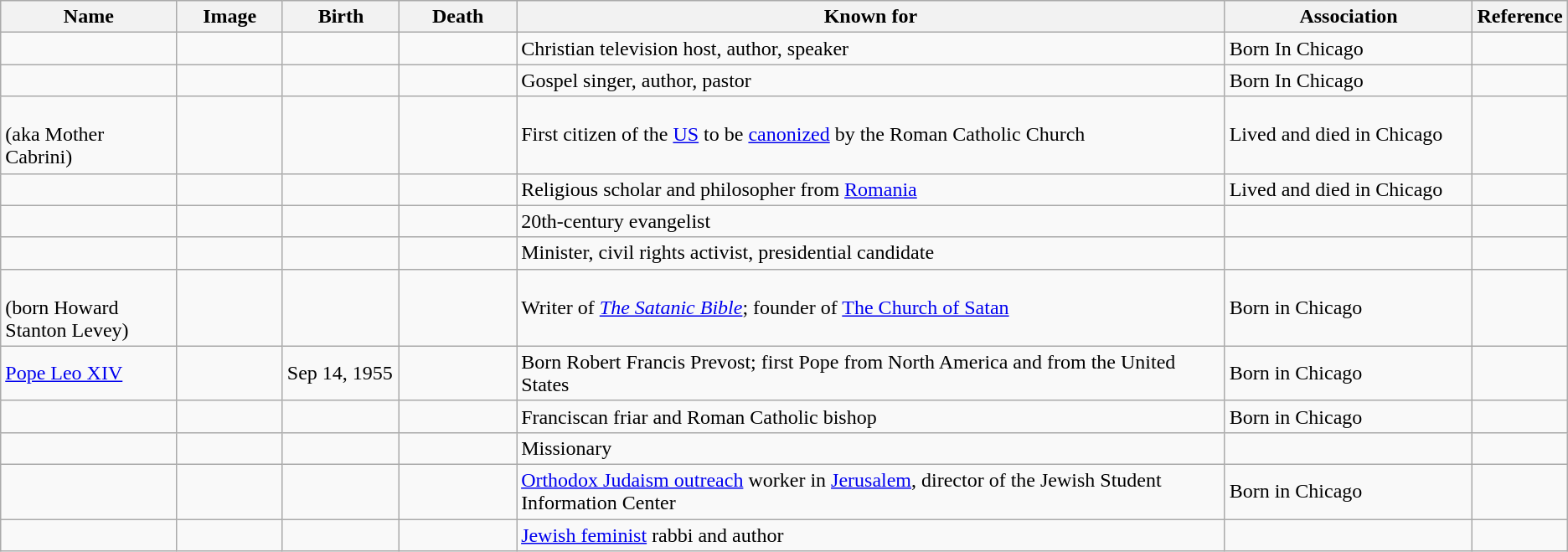<table class="wikitable sortable">
<tr>
<th scope="col" width="140">Name</th>
<th scope="col" width="80" class="unsortable">Image</th>
<th scope="col" width="90">Birth</th>
<th scope="col" width="90">Death</th>
<th scope="col" width="600" class="unsortable">Known for</th>
<th scope="col" width="200" class="unsortable">Association</th>
<th scope="col" width="30" class="unsortable">Reference</th>
</tr>
<tr>
<td></td>
<td></td>
<td align=right></td>
<td></td>
<td>Christian television host, author, speaker</td>
<td>Born In Chicago</td>
<td align="center"></td>
</tr>
<tr>
<td></td>
<td></td>
<td align=right></td>
<td></td>
<td>Gospel singer, author, pastor</td>
<td>Born In Chicago</td>
<td align="center"></td>
</tr>
<tr>
<td><br>(aka Mother Cabrini)</td>
<td></td>
<td align=right></td>
<td align=right></td>
<td>First citizen of the <a href='#'>US</a> to be <a href='#'>canonized</a> by the Roman Catholic Church</td>
<td>Lived and died in Chicago</td>
<td align="center"></td>
</tr>
<tr>
<td></td>
<td></td>
<td align=right></td>
<td align=right></td>
<td>Religious scholar and philosopher from <a href='#'>Romania</a></td>
<td>Lived and died in Chicago</td>
<td align="center"></td>
</tr>
<tr>
<td></td>
<td></td>
<td align=right></td>
<td align=right></td>
<td>20th-century evangelist</td>
<td></td>
<td align="center"></td>
</tr>
<tr>
<td></td>
<td></td>
<td align=right></td>
<td></td>
<td>Minister, civil rights activist, presidential candidate</td>
<td></td>
<td align="center"></td>
</tr>
<tr>
<td><br>(born Howard Stanton Levey)</td>
<td></td>
<td align=right></td>
<td align=right></td>
<td>Writer of <em><a href='#'>The Satanic Bible</a></em>; founder of <a href='#'>The Church of Satan</a></td>
<td>Born in Chicago</td>
<td align="center"></td>
</tr>
<tr>
<td><a href='#'>Pope Leo XIV</a></td>
<td></td>
<td>Sep 14, 1955</td>
<td></td>
<td>Born Robert Francis Prevost; first Pope from North America and from the United States</td>
<td>Born in Chicago</td>
<td></td>
</tr>
<tr>
<td></td>
<td></td>
<td align=right></td>
<td align=right></td>
<td>Franciscan friar and Roman Catholic bishop</td>
<td>Born in Chicago</td>
<td align="center"></td>
</tr>
<tr>
<td></td>
<td></td>
<td align=right></td>
<td align=right></td>
<td>Missionary</td>
<td></td>
<td align="center"></td>
</tr>
<tr>
<td></td>
<td></td>
<td align=right></td>
<td align=right></td>
<td><a href='#'>Orthodox Judaism outreach</a> worker in <a href='#'>Jerusalem</a>, director of the Jewish Student Information Center</td>
<td>Born in Chicago</td>
<td></td>
</tr>
<tr>
<td></td>
<td></td>
<td align=right></td>
<td align=right></td>
<td><a href='#'>Jewish feminist</a> rabbi and author</td>
<td></td>
<td></td>
</tr>
</table>
